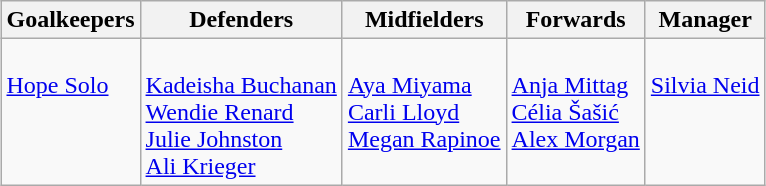<table class="wikitable" style="margin:0 auto">
<tr>
<th>Goalkeepers</th>
<th>Defenders</th>
<th>Midfielders</th>
<th>Forwards</th>
<th>Manager</th>
</tr>
<tr>
<td align=left valign=top><br> <a href='#'>Hope Solo</a></td>
<td align=left valign=top><br> <a href='#'>Kadeisha Buchanan</a> <br>
 <a href='#'>Wendie Renard</a> <br>
 <a href='#'>Julie Johnston</a> <br>
 <a href='#'>Ali Krieger</a> <br></td>
<td align=left valign=top><br> <a href='#'>Aya Miyama</a> <br>
 <a href='#'>Carli Lloyd</a> <br>
 <a href='#'>Megan Rapinoe</a></td>
<td align=left valign=top><br> <a href='#'>Anja Mittag</a> <br>
 <a href='#'>Célia Šašić</a> <br>
 <a href='#'>Alex Morgan</a></td>
<td align=left valign=top><br> <a href='#'>Silvia Neid</a></td>
</tr>
</table>
